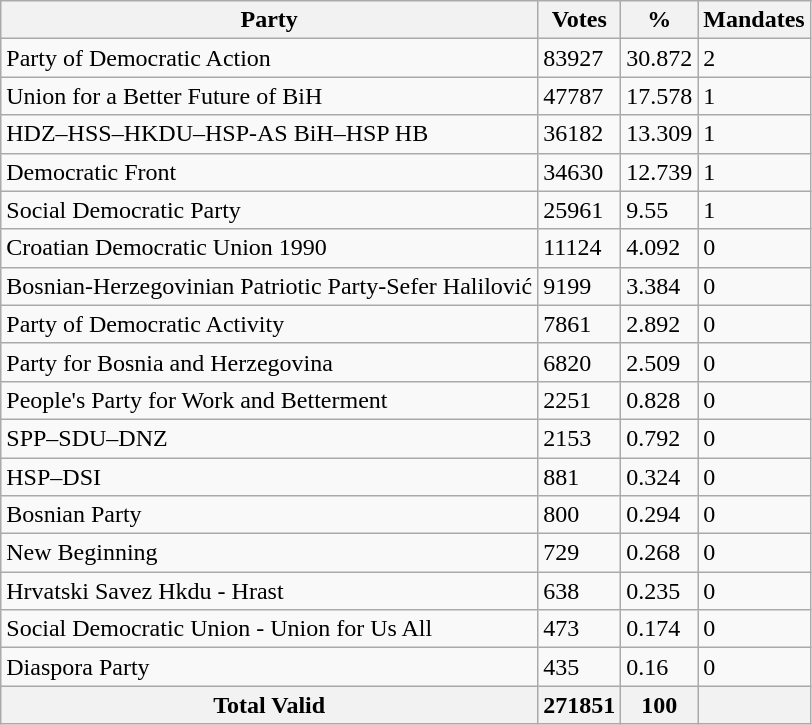<table class="wikitable" style ="text-align: left">
<tr>
<th>Party</th>
<th>Votes</th>
<th>%</th>
<th>Mandates</th>
</tr>
<tr>
<td>Party of Democratic Action</td>
<td>83927</td>
<td>30.872</td>
<td>2</td>
</tr>
<tr>
<td>Union for a Better Future of BiH</td>
<td>47787</td>
<td>17.578</td>
<td>1</td>
</tr>
<tr>
<td>HDZ–HSS–HKDU–HSP-AS BiH–HSP HB</td>
<td>36182</td>
<td>13.309</td>
<td>1</td>
</tr>
<tr>
<td>Democratic Front</td>
<td>34630</td>
<td>12.739</td>
<td>1</td>
</tr>
<tr>
<td>Social Democratic Party</td>
<td>25961</td>
<td>9.55</td>
<td>1</td>
</tr>
<tr>
<td>Croatian Democratic Union 1990</td>
<td>11124</td>
<td>4.092</td>
<td>0</td>
</tr>
<tr>
<td>Bosnian-Herzegovinian Patriotic Party-Sefer Halilović</td>
<td>9199</td>
<td>3.384</td>
<td>0</td>
</tr>
<tr>
<td>Party of Democratic Activity</td>
<td>7861</td>
<td>2.892</td>
<td>0</td>
</tr>
<tr>
<td>Party for Bosnia and Herzegovina</td>
<td>6820</td>
<td>2.509</td>
<td>0</td>
</tr>
<tr>
<td>People's Party for Work and Betterment</td>
<td>2251</td>
<td>0.828</td>
<td>0</td>
</tr>
<tr>
<td>SPP–SDU–DNZ</td>
<td>2153</td>
<td>0.792</td>
<td>0</td>
</tr>
<tr>
<td>HSP–DSI</td>
<td>881</td>
<td>0.324</td>
<td>0</td>
</tr>
<tr>
<td>Bosnian Party</td>
<td>800</td>
<td>0.294</td>
<td>0</td>
</tr>
<tr>
<td>New Beginning</td>
<td>729</td>
<td>0.268</td>
<td>0</td>
</tr>
<tr>
<td>Hrvatski Savez Hkdu - Hrast</td>
<td>638</td>
<td>0.235</td>
<td>0</td>
</tr>
<tr>
<td>Social Democratic Union - Union for Us All</td>
<td>473</td>
<td>0.174</td>
<td>0</td>
</tr>
<tr>
<td>Diaspora Party</td>
<td>435</td>
<td>0.16</td>
<td>0</td>
</tr>
<tr>
<th>Total Valid</th>
<th>271851</th>
<th>100</th>
<th></th>
</tr>
</table>
